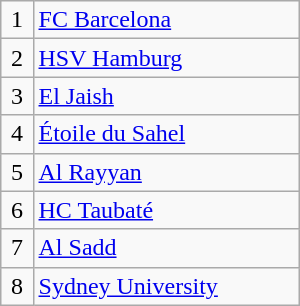<table class="wikitable" width="200px">
<tr>
<td align=center>1</td>
<td> <a href='#'>FC Barcelona</a></td>
</tr>
<tr>
<td align=center>2</td>
<td> <a href='#'>HSV Hamburg</a></td>
</tr>
<tr>
<td align=center>3</td>
<td> <a href='#'>El Jaish</a></td>
</tr>
<tr>
<td align=center>4</td>
<td> <a href='#'>Étoile du Sahel</a></td>
</tr>
<tr>
<td align=center>5</td>
<td> <a href='#'>Al Rayyan</a></td>
</tr>
<tr>
<td align=center>6</td>
<td> <a href='#'>HC Taubaté</a></td>
</tr>
<tr>
<td align=center>7</td>
<td> <a href='#'>Al Sadd</a></td>
</tr>
<tr>
<td align=center>8</td>
<td> <a href='#'>Sydney University</a></td>
</tr>
</table>
